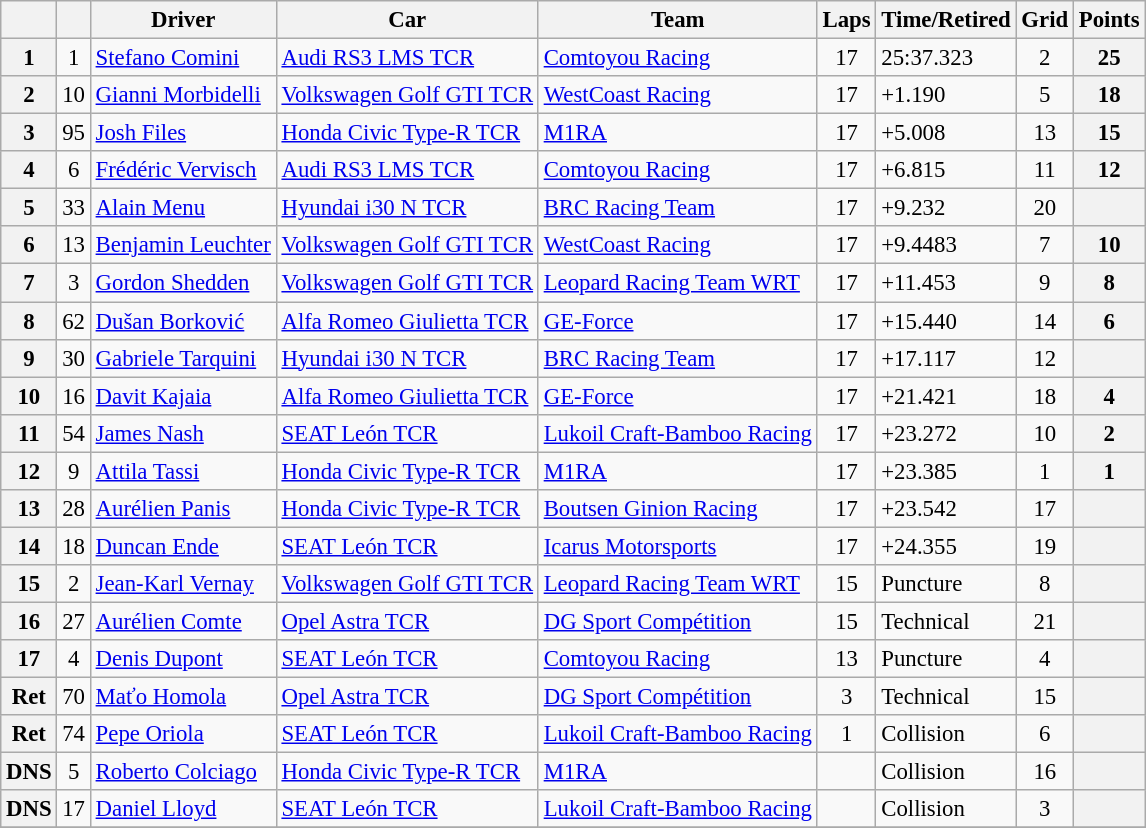<table class="wikitable sortable" style="font-size:95%">
<tr>
<th></th>
<th></th>
<th>Driver</th>
<th>Car</th>
<th>Team</th>
<th>Laps</th>
<th>Time/Retired</th>
<th>Grid</th>
<th>Points</th>
</tr>
<tr>
<th>1</th>
<td align=center>1</td>
<td> <a href='#'>Stefano Comini</a></td>
<td><a href='#'>Audi RS3 LMS TCR</a></td>
<td> <a href='#'>Comtoyou Racing</a></td>
<td align=center>17</td>
<td>25:37.323</td>
<td align=center>2</td>
<th>25</th>
</tr>
<tr>
<th>2</th>
<td align=center>10</td>
<td> <a href='#'>Gianni Morbidelli</a></td>
<td><a href='#'>Volkswagen Golf GTI TCR</a></td>
<td> <a href='#'>WestCoast Racing</a></td>
<td align=center>17</td>
<td>+1.190</td>
<td align=center>5</td>
<th>18</th>
</tr>
<tr>
<th>3</th>
<td align=center>95</td>
<td> <a href='#'>Josh Files</a></td>
<td><a href='#'>Honda Civic Type-R TCR</a></td>
<td> <a href='#'>M1RA</a></td>
<td align=center>17</td>
<td>+5.008</td>
<td align=center>13</td>
<th>15</th>
</tr>
<tr>
<th>4</th>
<td align=center>6</td>
<td> <a href='#'>Frédéric Vervisch</a></td>
<td><a href='#'>Audi RS3 LMS TCR</a></td>
<td> <a href='#'>Comtoyou Racing</a></td>
<td align=center>17</td>
<td>+6.815</td>
<td align=center>11</td>
<th>12</th>
</tr>
<tr>
<th>5</th>
<td align=center>33</td>
<td> <a href='#'>Alain Menu</a></td>
<td><a href='#'>Hyundai i30 N TCR</a></td>
<td> <a href='#'>BRC Racing Team</a></td>
<td align=center>17</td>
<td>+9.232</td>
<td align=center>20</td>
<th></th>
</tr>
<tr>
<th>6</th>
<td align=center>13</td>
<td> <a href='#'>Benjamin Leuchter</a></td>
<td><a href='#'>Volkswagen Golf GTI TCR</a></td>
<td> <a href='#'>WestCoast Racing</a></td>
<td align=center>17</td>
<td>+9.4483</td>
<td align=center>7</td>
<th>10</th>
</tr>
<tr>
<th>7</th>
<td align=center>3</td>
<td> <a href='#'>Gordon Shedden</a></td>
<td><a href='#'>Volkswagen Golf GTI TCR</a></td>
<td> <a href='#'>Leopard Racing Team WRT</a></td>
<td align=center>17</td>
<td>+11.453</td>
<td align=center>9</td>
<th>8</th>
</tr>
<tr>
<th>8</th>
<td align=center>62</td>
<td> <a href='#'>Dušan Borković</a></td>
<td><a href='#'>Alfa Romeo Giulietta TCR</a></td>
<td> <a href='#'>GE-Force</a></td>
<td align=center>17</td>
<td>+15.440</td>
<td align=center>14</td>
<th>6</th>
</tr>
<tr>
<th>9</th>
<td align=center>30</td>
<td> <a href='#'>Gabriele Tarquini</a></td>
<td><a href='#'>Hyundai i30 N TCR</a></td>
<td> <a href='#'>BRC Racing Team</a></td>
<td align=center>17</td>
<td>+17.117</td>
<td align=center>12</td>
<th></th>
</tr>
<tr>
<th>10</th>
<td align=center>16</td>
<td> <a href='#'>Davit Kajaia</a></td>
<td><a href='#'>Alfa Romeo Giulietta TCR</a></td>
<td> <a href='#'>GE-Force</a></td>
<td align=center>17</td>
<td>+21.421</td>
<td align=center>18</td>
<th>4</th>
</tr>
<tr>
<th>11</th>
<td align=center>54</td>
<td> <a href='#'>James Nash</a></td>
<td><a href='#'>SEAT León TCR</a></td>
<td> <a href='#'>Lukoil Craft-Bamboo Racing</a></td>
<td align=center>17</td>
<td>+23.272</td>
<td align=center>10</td>
<th>2</th>
</tr>
<tr>
<th>12</th>
<td align=center>9</td>
<td> <a href='#'>Attila Tassi</a></td>
<td><a href='#'>Honda Civic Type-R TCR</a></td>
<td> <a href='#'>M1RA</a></td>
<td align=center>17</td>
<td>+23.385</td>
<td align=center>1</td>
<th>1</th>
</tr>
<tr>
<th>13</th>
<td align=center>28</td>
<td> <a href='#'>Aurélien Panis</a></td>
<td><a href='#'>Honda Civic Type-R TCR</a></td>
<td> <a href='#'>Boutsen Ginion Racing</a></td>
<td align=center>17</td>
<td>+23.542</td>
<td align=center>17</td>
<th></th>
</tr>
<tr>
<th>14</th>
<td align=center>18</td>
<td> <a href='#'>Duncan Ende</a></td>
<td><a href='#'>SEAT León TCR</a></td>
<td> <a href='#'>Icarus Motorsports</a></td>
<td align=center>17</td>
<td>+24.355</td>
<td align=center>19</td>
<th></th>
</tr>
<tr>
<th>15</th>
<td align=center>2</td>
<td> <a href='#'>Jean-Karl Vernay</a></td>
<td><a href='#'>Volkswagen Golf GTI TCR</a></td>
<td> <a href='#'>Leopard Racing Team WRT</a></td>
<td align=center>15</td>
<td>Puncture</td>
<td align=center>8</td>
<th></th>
</tr>
<tr>
<th>16</th>
<td align=center>27</td>
<td> <a href='#'>Aurélien Comte</a></td>
<td><a href='#'>Opel Astra TCR</a></td>
<td> <a href='#'>DG Sport Compétition</a></td>
<td align=center>15</td>
<td>Technical</td>
<td align=center>21</td>
<th></th>
</tr>
<tr>
<th>17</th>
<td align=center>4</td>
<td> <a href='#'>Denis Dupont</a></td>
<td><a href='#'>SEAT León TCR</a></td>
<td> <a href='#'>Comtoyou Racing</a></td>
<td align=center>13</td>
<td>Puncture</td>
<td align=center>4</td>
<th></th>
</tr>
<tr>
<th>Ret</th>
<td align=center>70</td>
<td> <a href='#'>Maťo Homola</a></td>
<td><a href='#'>Opel Astra TCR</a></td>
<td> <a href='#'>DG Sport Compétition</a></td>
<td align=center>3</td>
<td>Technical</td>
<td align=center>15</td>
<th></th>
</tr>
<tr>
<th>Ret</th>
<td align=center>74</td>
<td> <a href='#'>Pepe Oriola</a></td>
<td><a href='#'>SEAT León TCR</a></td>
<td> <a href='#'>Lukoil Craft-Bamboo Racing</a></td>
<td align=center>1</td>
<td>Collision</td>
<td align=center>6</td>
<th></th>
</tr>
<tr>
<th>DNS</th>
<td align=center>5</td>
<td> <a href='#'>Roberto Colciago</a></td>
<td><a href='#'>Honda Civic Type-R TCR</a></td>
<td> <a href='#'>M1RA</a></td>
<td align=center></td>
<td>Collision</td>
<td align=center>16</td>
<th></th>
</tr>
<tr>
<th>DNS</th>
<td align=center>17</td>
<td> <a href='#'>Daniel Lloyd</a></td>
<td><a href='#'>SEAT León TCR</a></td>
<td> <a href='#'>Lukoil Craft-Bamboo Racing</a></td>
<td align=center></td>
<td>Collision</td>
<td align=center>3</td>
<th></th>
</tr>
<tr>
</tr>
</table>
